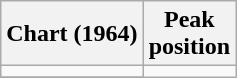<table class="wikitable sortable">
<tr>
<th>Chart (1964)</th>
<th>Peak<br>position</th>
</tr>
<tr>
<td></td>
</tr>
<tr>
</tr>
</table>
